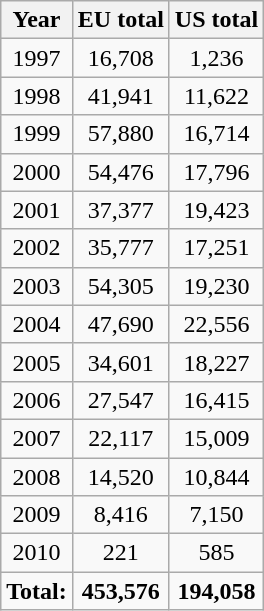<table class="wikitable sortable" style="text-align: center; text-align: center">
<tr>
<th>Year</th>
<th>EU total</th>
<th>US total</th>
</tr>
<tr>
<td>1997</td>
<td>16,708</td>
<td>1,236</td>
</tr>
<tr>
<td>1998</td>
<td>41,941</td>
<td>11,622</td>
</tr>
<tr>
<td>1999</td>
<td>57,880</td>
<td>16,714</td>
</tr>
<tr>
<td>2000</td>
<td>54,476</td>
<td>17,796</td>
</tr>
<tr>
<td>2001</td>
<td>37,377</td>
<td>19,423</td>
</tr>
<tr>
<td>2002</td>
<td>35,777</td>
<td>17,251</td>
</tr>
<tr>
<td>2003</td>
<td>54,305</td>
<td>19,230</td>
</tr>
<tr>
<td>2004</td>
<td>47,690</td>
<td>22,556</td>
</tr>
<tr>
<td>2005</td>
<td>34,601</td>
<td>18,227</td>
</tr>
<tr>
<td>2006</td>
<td>27,547</td>
<td>16,415</td>
</tr>
<tr>
<td>2007</td>
<td>22,117</td>
<td>15,009</td>
</tr>
<tr>
<td>2008</td>
<td>14,520</td>
<td>10,844</td>
</tr>
<tr>
<td>2009</td>
<td>8,416</td>
<td>7,150</td>
</tr>
<tr>
<td>2010</td>
<td>221</td>
<td>585</td>
</tr>
<tr>
<td><strong>Total:</strong></td>
<td><strong>453,576</strong></td>
<td><strong>194,058</strong></td>
</tr>
</table>
